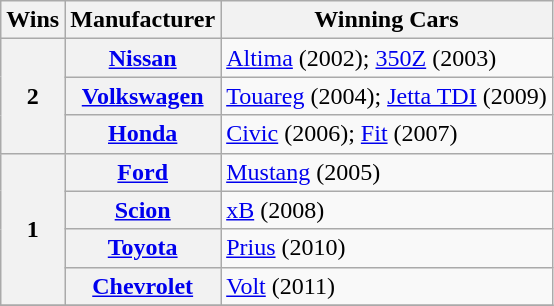<table class="wikitable">
<tr>
<th>Wins</th>
<th>Manufacturer</th>
<th>Winning Cars</th>
</tr>
<tr>
<th rowspan="3">2</th>
<th> <a href='#'>Nissan</a></th>
<td><a href='#'>Altima</a> (2002); <a href='#'>350Z</a> (2003)</td>
</tr>
<tr>
<th> <a href='#'>Volkswagen</a></th>
<td><a href='#'>Touareg</a> (2004); <a href='#'>Jetta TDI</a> (2009)</td>
</tr>
<tr>
<th> <a href='#'>Honda</a></th>
<td><a href='#'>Civic</a> (2006); <a href='#'>Fit</a> (2007)</td>
</tr>
<tr>
<th rowspan="4">1</th>
<th> <a href='#'>Ford</a></th>
<td><a href='#'>Mustang</a> (2005)</td>
</tr>
<tr>
<th> <a href='#'>Scion</a></th>
<td><a href='#'>xB</a> (2008)</td>
</tr>
<tr>
<th> <a href='#'>Toyota</a></th>
<td><a href='#'>Prius</a> (2010)</td>
</tr>
<tr>
<th> <a href='#'>Chevrolet</a></th>
<td><a href='#'>Volt</a> (2011)</td>
</tr>
<tr>
</tr>
</table>
